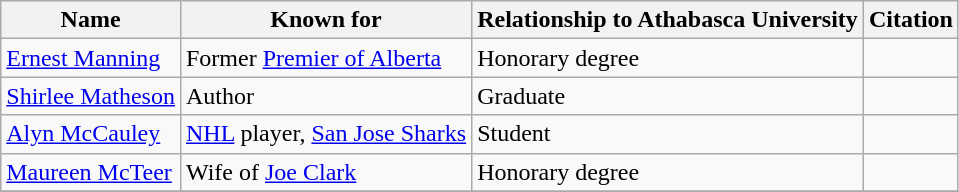<table class="wikitable">
<tr>
<th>Name</th>
<th>Known for</th>
<th>Relationship to Athabasca University</th>
<th>Citation</th>
</tr>
<tr>
<td><a href='#'>Ernest Manning</a></td>
<td>Former <a href='#'>Premier of Alberta</a></td>
<td>Honorary degree</td>
<td></td>
</tr>
<tr>
<td><a href='#'>Shirlee Matheson</a></td>
<td>Author</td>
<td>Graduate</td>
<td></td>
</tr>
<tr>
<td><a href='#'>Alyn McCauley</a></td>
<td><a href='#'>NHL</a> player, <a href='#'>San Jose Sharks</a></td>
<td>Student</td>
<td></td>
</tr>
<tr>
<td><a href='#'>Maureen McTeer</a></td>
<td>Wife of <a href='#'>Joe Clark</a></td>
<td>Honorary degree</td>
<td></td>
</tr>
<tr>
</tr>
</table>
